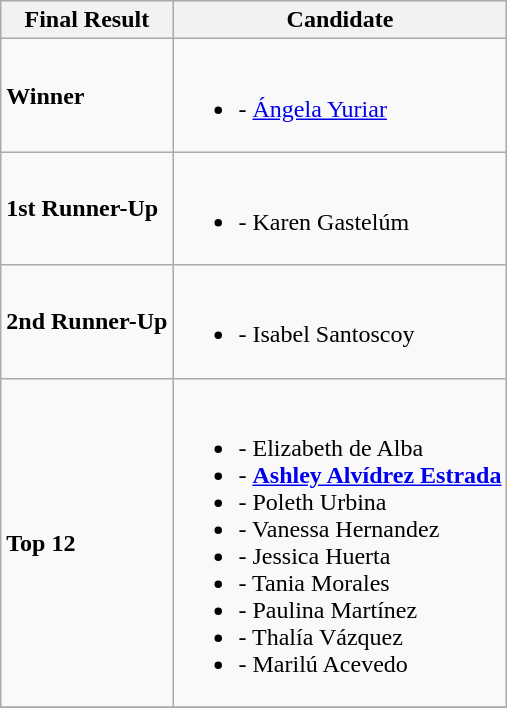<table class="wikitable">
<tr>
<th>Final Result</th>
<th>Candidate</th>
</tr>
<tr>
<td><strong>Winner</strong></td>
<td><br><ul><li><strong></strong> - <a href='#'>Ángela Yuriar</a></li></ul></td>
</tr>
<tr>
<td><strong>1st Runner-Up</strong></td>
<td><br><ul><li><strong></strong> - Karen Gastelúm</li></ul></td>
</tr>
<tr>
<td><strong>2nd Runner-Up</strong></td>
<td><br><ul><li><strong></strong> - Isabel Santoscoy</li></ul></td>
</tr>
<tr>
<td><strong>Top 12</strong></td>
<td><br><ul><li><strong></strong> - Elizabeth de Alba</li><li><strong></strong> - <strong><a href='#'>Ashley Alvídrez Estrada</a></strong></li><li><strong></strong> - Poleth Urbina</li><li><strong></strong> - Vanessa Hernandez</li><li><strong></strong> - Jessica Huerta</li><li><strong></strong> - Tania Morales</li><li><strong></strong> - Paulina Martínez</li><li><strong></strong> - Thalía Vázquez</li><li><strong></strong> - Marilú Acevedo</li></ul></td>
</tr>
<tr>
</tr>
</table>
